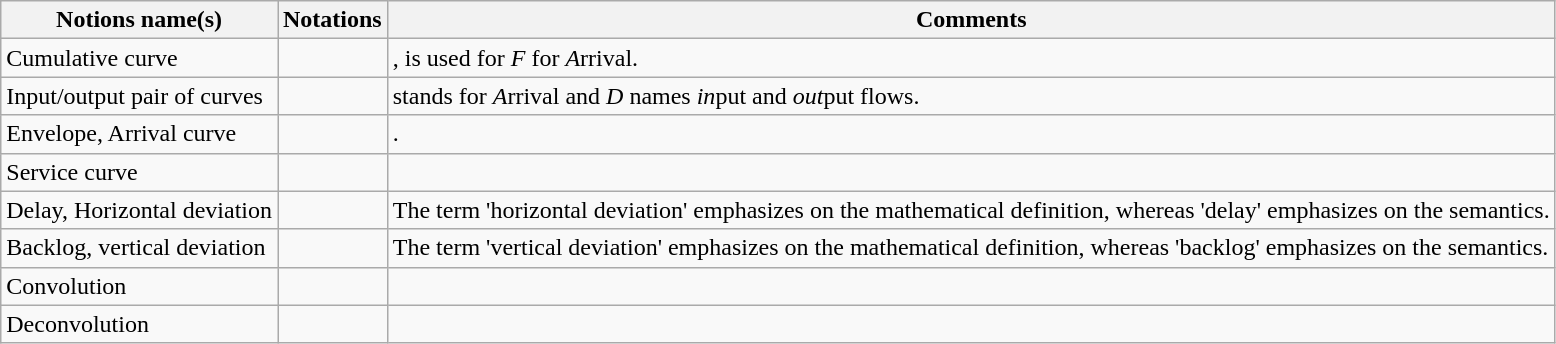<table class="wikitable">
<tr>
<th>Notions name(s)</th>
<th>Notations</th>
<th>Comments</th>
</tr>
<tr>
<td>Cumulative curve</td>
<td></td>
<td>, is used for <em>F</em> for <em>A</em>rrival.</td>
</tr>
<tr>
<td>Input/output pair of curves</td>
<td></td>
<td> stands for <em>A</em>rrival and <em>D</em> names <em>in</em>put and <em>out</em>put flows.</td>
</tr>
<tr>
<td>Envelope, Arrival curve</td>
<td></td>
<td>.</td>
</tr>
<tr>
<td>Service curve</td>
<td></td>
<td></td>
</tr>
<tr>
<td>Delay, Horizontal deviation</td>
<td></td>
<td>The term 'horizontal deviation' emphasizes on the mathematical definition, whereas 'delay' emphasizes on the semantics.</td>
</tr>
<tr>
<td>Backlog, vertical deviation</td>
<td></td>
<td>The term 'vertical deviation' emphasizes on the mathematical definition, whereas 'backlog' emphasizes on the semantics.</td>
</tr>
<tr>
<td>Convolution</td>
<td></td>
<td></td>
</tr>
<tr>
<td>Deconvolution</td>
<td></td>
<td></td>
</tr>
</table>
